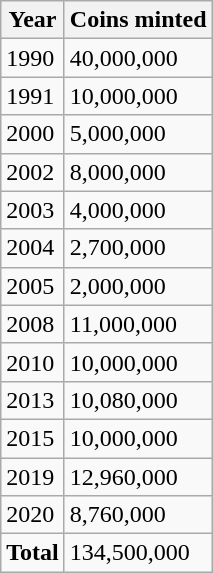<table class="wikitable" border="1">
<tr>
<th>Year</th>
<th>Coins minted</th>
</tr>
<tr>
<td>1990</td>
<td>40,000,000</td>
</tr>
<tr>
<td>1991</td>
<td>10,000,000</td>
</tr>
<tr>
<td>2000</td>
<td>5,000,000</td>
</tr>
<tr>
<td>2002</td>
<td>8,000,000</td>
</tr>
<tr>
<td>2003</td>
<td>4,000,000</td>
</tr>
<tr>
<td>2004</td>
<td>2,700,000</td>
</tr>
<tr>
<td>2005</td>
<td>2,000,000</td>
</tr>
<tr>
<td>2008</td>
<td>11,000,000</td>
</tr>
<tr>
<td>2010</td>
<td>10,000,000</td>
</tr>
<tr>
<td>2013</td>
<td>10,080,000</td>
</tr>
<tr>
<td>2015</td>
<td>10,000,000</td>
</tr>
<tr>
<td>2019</td>
<td>12,960,000</td>
</tr>
<tr>
<td>2020</td>
<td>8,760,000</td>
</tr>
<tr>
<td><strong>Total</strong></td>
<td>134,500,000</td>
</tr>
</table>
